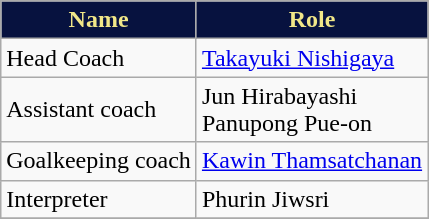<table class="wikitable">
<tr>
<th style="background: #07123F; color: #F1E788;"><strong>Name</strong></th>
<th style="background: #07123F; color: #F1E788;"><strong>Role</strong></th>
</tr>
<tr>
<td>Head Coach</td>
<td> <a href='#'>Takayuki Nishigaya</a></td>
</tr>
<tr>
<td>Assistant coach</td>
<td> Jun Hirabayashi <br>  Panupong Pue-on</td>
</tr>
<tr>
<td>Goalkeeping coach</td>
<td> <a href='#'>Kawin Thamsatchanan</a></td>
</tr>
<tr>
<td>Interpreter</td>
<td> Phurin Jiwsri</td>
</tr>
<tr>
</tr>
</table>
